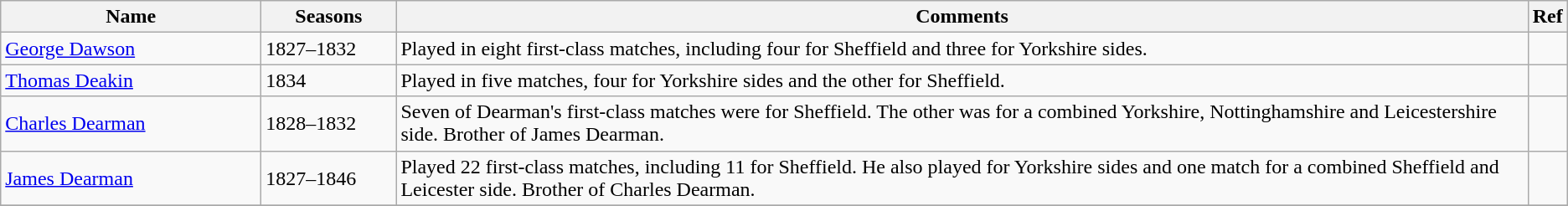<table class="wikitable">
<tr>
<th style="width:200px">Name</th>
<th style="width: 100px">Seasons</th>
<th>Comments</th>
<th>Ref</th>
</tr>
<tr>
<td><a href='#'>George Dawson</a></td>
<td>1827–1832</td>
<td>Played in eight first-class matches, including four for Sheffield and three for Yorkshire sides.</td>
<td></td>
</tr>
<tr>
<td><a href='#'>Thomas Deakin</a></td>
<td>1834</td>
<td>Played in five matches, four for Yorkshire sides and the other for Sheffield.</td>
<td></td>
</tr>
<tr>
<td><a href='#'>Charles Dearman</a></td>
<td>1828–1832</td>
<td>Seven of Dearman's first-class matches were for Sheffield. The other was for a combined Yorkshire, Nottinghamshire and Leicestershire side. Brother of James Dearman.</td>
<td></td>
</tr>
<tr>
<td><a href='#'>James Dearman</a></td>
<td>1827–1846</td>
<td>Played 22 first-class matches, including 11 for Sheffield. He also played for Yorkshire sides and one match for a combined Sheffield and Leicester side. Brother of Charles Dearman.</td>
<td></td>
</tr>
<tr>
</tr>
</table>
